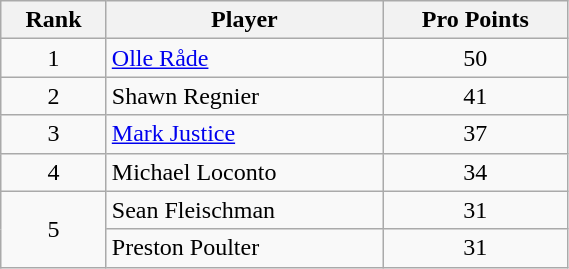<table class="wikitable" width=30%>
<tr>
<th>Rank</th>
<th>Player</th>
<th>Pro Points</th>
</tr>
<tr>
<td align=center>1</td>
<td> <a href='#'>Olle Råde</a></td>
<td align=center>50</td>
</tr>
<tr>
<td align=center>2</td>
<td> Shawn Regnier</td>
<td align=center>41</td>
</tr>
<tr>
<td align=center>3</td>
<td> <a href='#'>Mark Justice</a></td>
<td align=center>37</td>
</tr>
<tr>
<td align=center>4</td>
<td> Michael Loconto</td>
<td align=center>34</td>
</tr>
<tr>
<td align=center rowspan=2>5</td>
<td> Sean Fleischman</td>
<td align=center>31</td>
</tr>
<tr>
<td> Preston Poulter</td>
<td align=center>31</td>
</tr>
</table>
